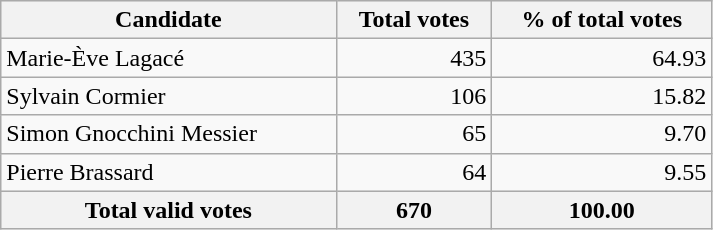<table style="width:475px;" class="wikitable">
<tr bgcolor="#EEEEEE">
<th align="left">Candidate</th>
<th align="right">Total votes</th>
<th align="right">% of total votes</th>
</tr>
<tr>
<td align="left">Marie-Ève Lagacé</td>
<td align="right">435</td>
<td align="right">64.93</td>
</tr>
<tr>
<td align="left">Sylvain Cormier</td>
<td align="right">106</td>
<td align="right">15.82</td>
</tr>
<tr>
<td align="left">Simon Gnocchini Messier</td>
<td align="right">65</td>
<td align="right">9.70</td>
</tr>
<tr>
<td align="left">Pierre Brassard</td>
<td align="right">64</td>
<td align="right">9.55</td>
</tr>
<tr bgcolor="#EEEEEE">
<th align="left">Total valid votes</th>
<th align="right"><strong>670</strong></th>
<th align="right"><strong>100.00</strong></th>
</tr>
</table>
